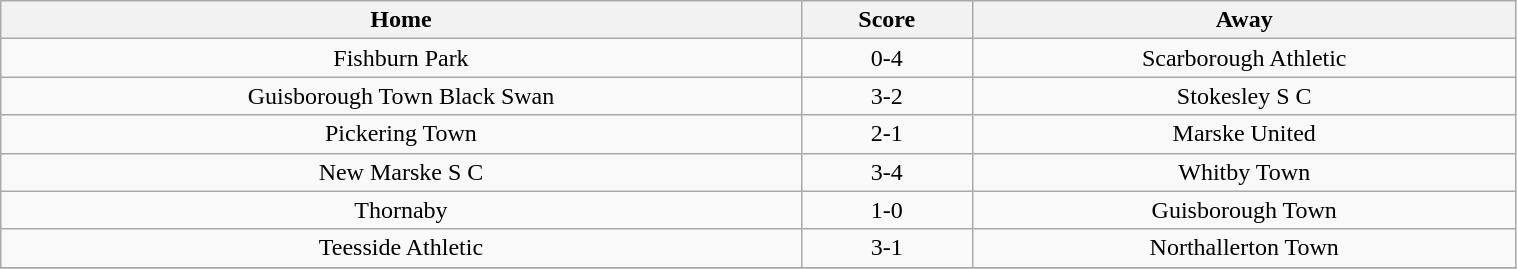<table class="wikitable " style="text-align:center; width:80%;">
<tr>
<th>Home</th>
<th>Score</th>
<th>Away</th>
</tr>
<tr>
<td>Fishburn Park</td>
<td>0-4</td>
<td>Scarborough Athletic</td>
</tr>
<tr>
<td>Guisborough Town Black Swan</td>
<td>3-2</td>
<td>Stokesley S C</td>
</tr>
<tr>
<td>Pickering Town</td>
<td>2-1</td>
<td>Marske United</td>
</tr>
<tr>
<td>New Marske S C</td>
<td>3-4</td>
<td>Whitby Town</td>
</tr>
<tr>
<td>Thornaby</td>
<td>1-0</td>
<td>Guisborough Town</td>
</tr>
<tr>
<td>Teesside Athletic</td>
<td>3-1</td>
<td>Northallerton Town</td>
</tr>
<tr>
</tr>
</table>
